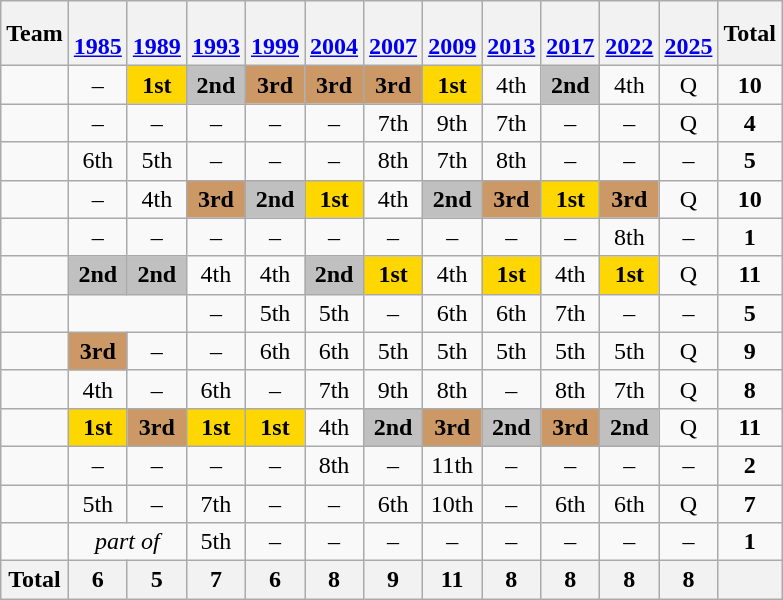<table class="wikitable" style="text-align:center">
<tr>
<th>Team</th>
<th><br><a href='#'>1985</a></th>
<th><br><a href='#'>1989</a></th>
<th><br><a href='#'>1993</a></th>
<th><br><a href='#'>1999</a></th>
<th><br><a href='#'>2004</a></th>
<th><br><a href='#'>2007</a></th>
<th><br><a href='#'>2009</a></th>
<th><br><a href='#'>2013</a></th>
<th><br><a href='#'>2017</a></th>
<th><br><a href='#'>2022</a></th>
<th><br><a href='#'>2025</a></th>
<th>Total</th>
</tr>
<tr>
<td align=left></td>
<td>–</td>
<td bgcolor=gold><strong>1st</strong></td>
<td bgcolor=silver><strong>2nd</strong></td>
<td bgcolor=cc9966><strong>3rd</strong></td>
<td bgcolor=cc9966><strong>3rd</strong></td>
<td bgcolor=cc9966><strong>3rd</strong></td>
<td bgcolor=gold><strong>1st</strong></td>
<td>4th</td>
<td bgcolor=silver><strong>2nd</strong></td>
<td>4th</td>
<td>Q</td>
<td><strong>10</strong></td>
</tr>
<tr>
<td align=left></td>
<td>–</td>
<td>–</td>
<td>–</td>
<td>–</td>
<td>–</td>
<td>7th</td>
<td>9th</td>
<td>7th</td>
<td>–</td>
<td>–</td>
<td>Q</td>
<td><strong>4</strong></td>
</tr>
<tr>
<td align=left></td>
<td>6th</td>
<td>5th</td>
<td>–</td>
<td>–</td>
<td>–</td>
<td>8th</td>
<td>7th</td>
<td>8th</td>
<td>–</td>
<td>–</td>
<td>–</td>
<td><strong>5</strong></td>
</tr>
<tr>
<td align=left></td>
<td>–</td>
<td>4th</td>
<td bgcolor=cc9966><strong>3rd</strong></td>
<td bgcolor=silver><strong>2nd</strong></td>
<td bgcolor=gold><strong>1st</strong></td>
<td>4th</td>
<td bgcolor=silver><strong>2nd</strong></td>
<td bgcolor=cc9966><strong>3rd</strong></td>
<td bgcolor=gold><strong>1st</strong></td>
<td bgcolor=cc9966><strong>3rd</strong></td>
<td>Q</td>
<td><strong>10</strong></td>
</tr>
<tr>
<td align=left></td>
<td>–</td>
<td>–</td>
<td>–</td>
<td>–</td>
<td>–</td>
<td>–</td>
<td>–</td>
<td>–</td>
<td>–</td>
<td>8th</td>
<td>–</td>
<td><strong>1</strong></td>
</tr>
<tr>
<td align=left></td>
<td bgcolor=silver><strong>2nd</strong></td>
<td bgcolor=silver><strong>2nd</strong></td>
<td>4th</td>
<td>4th</td>
<td bgcolor=silver><strong>2nd</strong></td>
<td bgcolor=gold><strong>1st</strong></td>
<td>4th</td>
<td bgcolor=gold><strong>1st</strong></td>
<td>4th</td>
<td bgcolor=gold><strong>1st</strong></td>
<td>Q</td>
<td><strong>11</strong></td>
</tr>
<tr>
<td align=left></td>
<td colspan=2><em></em></td>
<td>–</td>
<td>5th</td>
<td>5th</td>
<td>–</td>
<td>6th</td>
<td>6th</td>
<td>7th</td>
<td>–</td>
<td>–</td>
<td><strong>5</strong></td>
</tr>
<tr>
<td align=left></td>
<td bgcolor=cc9966><strong>3rd</strong></td>
<td>–</td>
<td>–</td>
<td>6th</td>
<td>6th</td>
<td>5th</td>
<td>5th</td>
<td>5th</td>
<td>5th</td>
<td>5th</td>
<td>Q</td>
<td><strong>9</strong></td>
</tr>
<tr>
<td align=left></td>
<td>4th</td>
<td>–</td>
<td>6th</td>
<td>–</td>
<td>7th</td>
<td>9th</td>
<td>8th</td>
<td>–</td>
<td>8th</td>
<td>7th</td>
<td>Q</td>
<td><strong>8</strong></td>
</tr>
<tr>
<td align=left></td>
<td bgcolor=gold><strong>1st</strong></td>
<td bgcolor=cc9966><strong>3rd</strong></td>
<td bgcolor=gold><strong>1st</strong></td>
<td bgcolor=gold><strong>1st</strong></td>
<td>4th</td>
<td bgcolor=silver><strong>2nd</strong></td>
<td bgcolor=cc9966><strong>3rd</strong></td>
<td bgcolor=silver><strong>2nd</strong></td>
<td bgcolor=cc9966><strong>3rd</strong></td>
<td bgcolor=silver><strong>2nd</strong></td>
<td>Q</td>
<td><strong>11</strong></td>
</tr>
<tr>
<td align=left></td>
<td>–</td>
<td>–</td>
<td>–</td>
<td>–</td>
<td>8th</td>
<td>–</td>
<td>11th</td>
<td>–</td>
<td>–</td>
<td>–</td>
<td>–</td>
<td><strong>2</strong></td>
</tr>
<tr>
<td align=left></td>
<td>5th</td>
<td>–</td>
<td>7th</td>
<td>–</td>
<td>–</td>
<td>6th</td>
<td>10th</td>
<td>–</td>
<td>6th</td>
<td>6th</td>
<td>Q</td>
<td><strong>7</strong></td>
</tr>
<tr>
<td align=left></td>
<td colspan=2><em>part of </em></td>
<td>5th</td>
<td>–</td>
<td>–</td>
<td>–</td>
<td>–</td>
<td>–</td>
<td>–</td>
<td>–</td>
<td>–</td>
<td><strong>1</strong></td>
</tr>
<tr>
<th>Total</th>
<th>6</th>
<th>5</th>
<th>7</th>
<th>6</th>
<th>8</th>
<th>9</th>
<th>11</th>
<th>8</th>
<th>8</th>
<th>8</th>
<th>8</th>
<th></th>
</tr>
</table>
